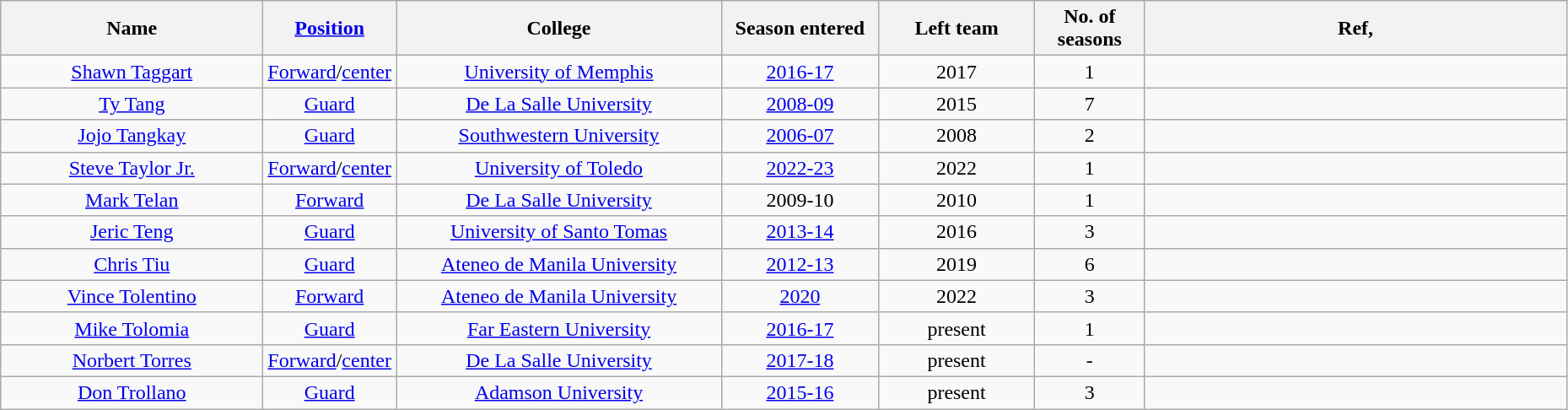<table class="wikitable sortable" style="text-align:center" width="98%">
<tr>
<th style="width:200px;">Name</th>
<th style="width:7%;"><a href='#'>Position</a></th>
<th style="width:250px;">College</th>
<th style="width:10%;">Season entered</th>
<th style="width:10%;">Left team</th>
<th style="width:7%;">No. of seasons</th>
<th class=unsortable>Ref,</th>
</tr>
<tr>
<td><a href='#'>Shawn Taggart</a></td>
<td><a href='#'>Forward</a>/<a href='#'>center</a></td>
<td><a href='#'>University of Memphis</a></td>
<td><a href='#'>2016-17</a></td>
<td>2017</td>
<td>1</td>
<td></td>
</tr>
<tr>
<td><a href='#'>Ty Tang</a></td>
<td><a href='#'>Guard</a></td>
<td><a href='#'>De La Salle University</a></td>
<td><a href='#'>2008-09</a></td>
<td>2015</td>
<td>7</td>
<td></td>
</tr>
<tr>
<td><a href='#'>Jojo Tangkay</a></td>
<td><a href='#'>Guard</a></td>
<td><a href='#'>Southwestern University</a></td>
<td><a href='#'>2006-07</a></td>
<td>2008</td>
<td>2</td>
<td></td>
</tr>
<tr>
<td><a href='#'>Steve Taylor Jr.</a></td>
<td><a href='#'>Forward</a>/<a href='#'>center</a></td>
<td><a href='#'>University of Toledo</a></td>
<td><a href='#'>2022-23</a></td>
<td>2022</td>
<td>1</td>
<td></td>
</tr>
<tr>
<td><a href='#'>Mark Telan</a></td>
<td><a href='#'>Forward</a></td>
<td><a href='#'>De La Salle University</a></td>
<td>2009-10</td>
<td>2010</td>
<td>1</td>
<td></td>
</tr>
<tr>
<td><a href='#'>Jeric Teng</a></td>
<td><a href='#'>Guard</a></td>
<td><a href='#'>University of Santo Tomas</a></td>
<td><a href='#'>2013-14</a></td>
<td>2016</td>
<td>3</td>
<td></td>
</tr>
<tr>
<td><a href='#'>Chris Tiu</a></td>
<td><a href='#'>Guard</a></td>
<td><a href='#'>Ateneo de Manila University</a></td>
<td><a href='#'>2012-13</a></td>
<td>2019</td>
<td>6</td>
<td></td>
</tr>
<tr>
<td><a href='#'>Vince Tolentino</a></td>
<td><a href='#'>Forward</a></td>
<td><a href='#'>Ateneo de Manila University</a></td>
<td><a href='#'>2020</a></td>
<td>2022</td>
<td>3</td>
<td></td>
</tr>
<tr>
<td><a href='#'>Mike Tolomia</a></td>
<td><a href='#'>Guard</a></td>
<td><a href='#'>Far Eastern University</a></td>
<td><a href='#'>2016-17</a></td>
<td>present</td>
<td>1</td>
<td></td>
</tr>
<tr>
<td><a href='#'>Norbert Torres</a></td>
<td><a href='#'>Forward</a>/<a href='#'>center</a></td>
<td><a href='#'>De La Salle University</a></td>
<td><a href='#'>2017-18</a></td>
<td>present</td>
<td>-</td>
<td></td>
</tr>
<tr>
<td><a href='#'>Don Trollano</a></td>
<td><a href='#'>Guard</a></td>
<td><a href='#'>Adamson University</a></td>
<td><a href='#'>2015-16</a></td>
<td>present</td>
<td>3</td>
<td></td>
</tr>
</table>
